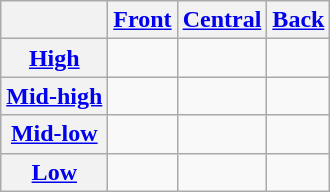<table class="wikitable">
<tr>
<th></th>
<th><a href='#'>Front</a></th>
<th><a href='#'>Central</a></th>
<th><a href='#'>Back</a></th>
</tr>
<tr>
<th><a href='#'>High</a></th>
<td> </td>
<td></td>
<td> </td>
</tr>
<tr>
<th><a href='#'>Mid-high</a></th>
<td></td>
<td></td>
<td></td>
</tr>
<tr>
<th><a href='#'>Mid-low</a></th>
<td> </td>
<td></td>
<td> </td>
</tr>
<tr>
<th><a href='#'>Low</a></th>
<td></td>
<td> </td>
<td></td>
</tr>
</table>
